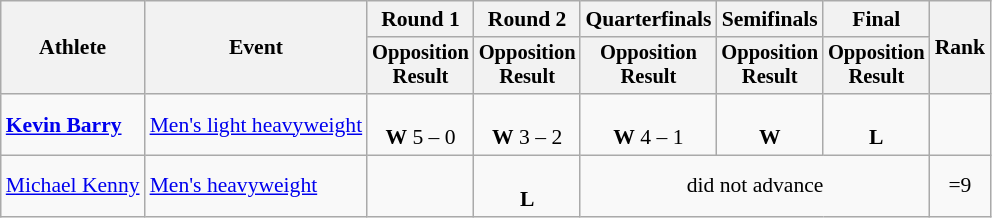<table class="wikitable" style="font-size:90%;text-align:center;">
<tr>
<th rowspan=2>Athlete</th>
<th rowspan=2>Event</th>
<th>Round 1</th>
<th>Round 2</th>
<th>Quarterfinals</th>
<th>Semifinals</th>
<th>Final</th>
<th rowspan=2>Rank</th>
</tr>
<tr style="font-size:95%">
<th>Opposition<br>Result</th>
<th>Opposition<br>Result</th>
<th>Opposition<br>Result</th>
<th>Opposition<br>Result</th>
<th>Opposition<br>Result</th>
</tr>
<tr>
<td align=left><strong><a href='#'>Kevin Barry</a></strong></td>
<td align=left><a href='#'>Men's light heavyweight</a></td>
<td><br><strong>W</strong> 5 – 0</td>
<td><br><strong>W</strong> 3 – 2</td>
<td><br><strong>W</strong> 4 – 1</td>
<td><br><strong>W</strong> </td>
<td><br><strong>L</strong> </td>
<td></td>
</tr>
<tr>
<td align=left><a href='#'>Michael Kenny</a></td>
<td align=left><a href='#'>Men's heavyweight</a></td>
<td></td>
<td><br><strong>L</strong> </td>
<td colspan=3>did not advance</td>
<td>=9</td>
</tr>
</table>
